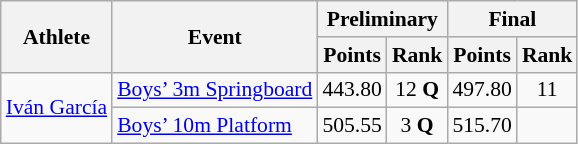<table class="wikitable" border="1" style="font-size:90%">
<tr>
<th rowspan=2>Athlete</th>
<th rowspan=2>Event</th>
<th colspan=2>Preliminary</th>
<th colspan=2>Final</th>
</tr>
<tr>
<th>Points</th>
<th>Rank</th>
<th>Points</th>
<th>Rank</th>
</tr>
<tr>
<td rowspan=2><a href='#'>Iván García</a></td>
<td><a href='#'>Boys’ 3m Springboard</a></td>
<td align=center>443.80</td>
<td align=center>12 <strong>Q</strong></td>
<td align=center>497.80</td>
<td align=center>11</td>
</tr>
<tr>
<td><a href='#'>Boys’ 10m Platform</a></td>
<td align=center>505.55</td>
<td align=center>3 <strong>Q</strong></td>
<td align=center>515.70</td>
<td align=center></td>
</tr>
</table>
